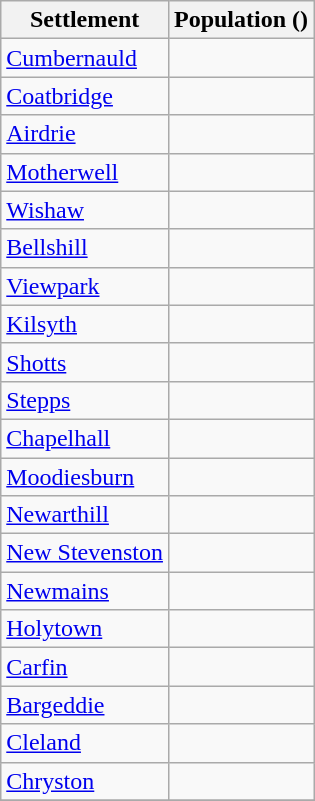<table class="wikitable sortable">
<tr>
<th>Settlement</th>
<th>Population ()</th>
</tr>
<tr>
<td><a href='#'>Cumbernauld</a></td>
<td></td>
</tr>
<tr>
<td><a href='#'>Coatbridge</a></td>
<td></td>
</tr>
<tr>
<td><a href='#'>Airdrie</a></td>
<td></td>
</tr>
<tr>
<td><a href='#'>Motherwell</a></td>
<td></td>
</tr>
<tr>
<td><a href='#'>Wishaw</a></td>
<td></td>
</tr>
<tr>
<td><a href='#'>Bellshill</a></td>
<td></td>
</tr>
<tr>
<td><a href='#'>Viewpark</a></td>
<td></td>
</tr>
<tr>
<td><a href='#'>Kilsyth</a></td>
<td></td>
</tr>
<tr>
<td><a href='#'>Shotts</a></td>
<td></td>
</tr>
<tr>
<td><a href='#'>Stepps</a></td>
<td></td>
</tr>
<tr>
<td><a href='#'>Chapelhall</a></td>
<td></td>
</tr>
<tr>
<td><a href='#'>Moodiesburn</a></td>
<td></td>
</tr>
<tr>
<td><a href='#'>Newarthill</a></td>
<td></td>
</tr>
<tr>
<td><a href='#'>New Stevenston</a></td>
<td></td>
</tr>
<tr>
<td><a href='#'>Newmains</a></td>
<td></td>
</tr>
<tr>
<td><a href='#'>Holytown</a></td>
<td></td>
</tr>
<tr>
<td><a href='#'>Carfin</a></td>
<td></td>
</tr>
<tr>
<td><a href='#'>Bargeddie</a></td>
<td></td>
</tr>
<tr>
<td><a href='#'>Cleland</a></td>
<td></td>
</tr>
<tr>
<td><a href='#'>Chryston</a></td>
<td></td>
</tr>
<tr>
</tr>
</table>
